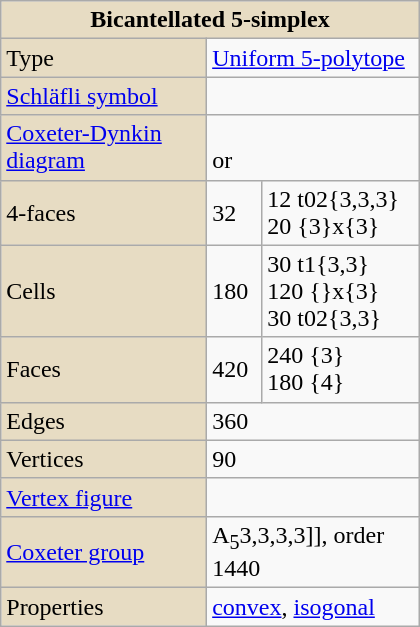<table class="wikitable" align="right" style="margin-left:10px" width="280">
<tr>
<td bgcolor=#e7dcc3 align=center colspan=3><strong>Bicantellated 5-simplex</strong></td>
</tr>
<tr>
<td bgcolor=#e7dcc3>Type</td>
<td colspan=2><a href='#'>Uniform 5-polytope</a></td>
</tr>
<tr>
<td bgcolor=#e7dcc3><a href='#'>Schläfli symbol</a></td>
<td colspan=2></td>
</tr>
<tr>
<td bgcolor=#e7dcc3><a href='#'>Coxeter-Dynkin diagram</a></td>
<td colspan=2><br>or </td>
</tr>
<tr>
<td bgcolor=#e7dcc3>4-faces</td>
<td>32</td>
<td>12 t02{3,3,3}<br>20 {3}x{3}</td>
</tr>
<tr>
<td bgcolor=#e7dcc3>Cells</td>
<td>180</td>
<td>30 t1{3,3}<br>120 {}x{3}<br>30 t02{3,3}</td>
</tr>
<tr>
<td bgcolor=#e7dcc3>Faces</td>
<td>420</td>
<td>240 {3}<br>180 {4}</td>
</tr>
<tr>
<td bgcolor=#e7dcc3>Edges</td>
<td colspan=2>360</td>
</tr>
<tr>
<td bgcolor=#e7dcc3>Vertices</td>
<td colspan=2>90</td>
</tr>
<tr>
<td bgcolor=#e7dcc3><a href='#'>Vertex figure</a></td>
<td colspan=2></td>
</tr>
<tr>
<td bgcolor=#e7dcc3><a href='#'>Coxeter group</a></td>
<td colspan=2>A<sub>5</sub>3,3,3,3]], order 1440</td>
</tr>
<tr>
<td bgcolor=#e7dcc3>Properties</td>
<td colspan=2><a href='#'>convex</a>, <a href='#'>isogonal</a></td>
</tr>
</table>
